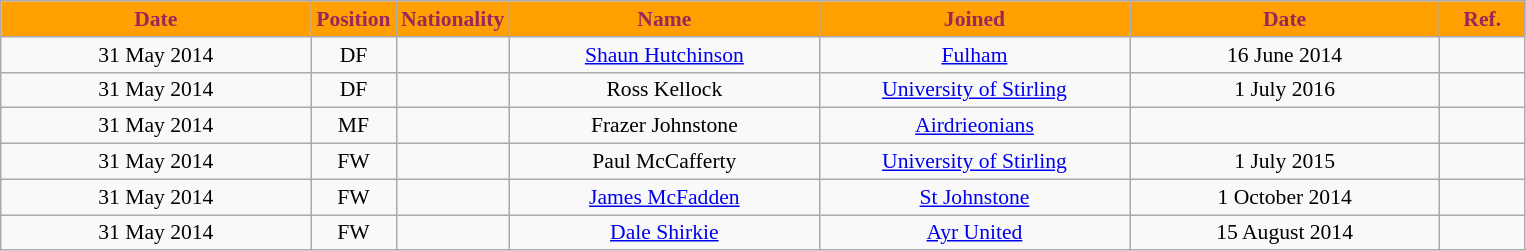<table class="wikitable"  style="text-align:center; font-size:90%; ">
<tr>
<th style="background:#ffa000; color:#98285c; width:200px;">Date</th>
<th style="background:#ffa000; color:#98285c; width:50px;">Position</th>
<th style="background:#ffa000; color:#98285c; width:50px;">Nationality</th>
<th style="background:#ffa000; color:#98285c; width:200px;">Name</th>
<th style="background:#ffa000; color:#98285c; width:200px;">Joined</th>
<th style="background:#ffa000; color:#98285c; width:200px;">Date</th>
<th style="background:#ffa000; color:#98285c; width:50px;">Ref.</th>
</tr>
<tr>
<td>31 May 2014</td>
<td>DF</td>
<td></td>
<td><a href='#'>Shaun Hutchinson</a></td>
<td><a href='#'>Fulham</a></td>
<td>16 June 2014</td>
<td></td>
</tr>
<tr>
<td>31 May 2014</td>
<td>DF</td>
<td></td>
<td>Ross Kellock</td>
<td><a href='#'>University of Stirling</a></td>
<td>1 July 2016</td>
<td></td>
</tr>
<tr>
<td>31 May 2014</td>
<td>MF</td>
<td></td>
<td>Frazer Johnstone</td>
<td><a href='#'>Airdrieonians</a></td>
<td></td>
<td></td>
</tr>
<tr>
<td>31 May 2014</td>
<td>FW</td>
<td></td>
<td>Paul McCafferty</td>
<td><a href='#'>University of Stirling</a></td>
<td>1 July 2015</td>
<td></td>
</tr>
<tr>
<td>31 May 2014</td>
<td>FW</td>
<td></td>
<td><a href='#'>James McFadden</a></td>
<td><a href='#'>St Johnstone</a></td>
<td>1 October 2014</td>
<td></td>
</tr>
<tr>
<td>31 May 2014</td>
<td>FW</td>
<td></td>
<td><a href='#'>Dale Shirkie</a></td>
<td><a href='#'>Ayr United</a></td>
<td>15 August 2014</td>
<td></td>
</tr>
</table>
